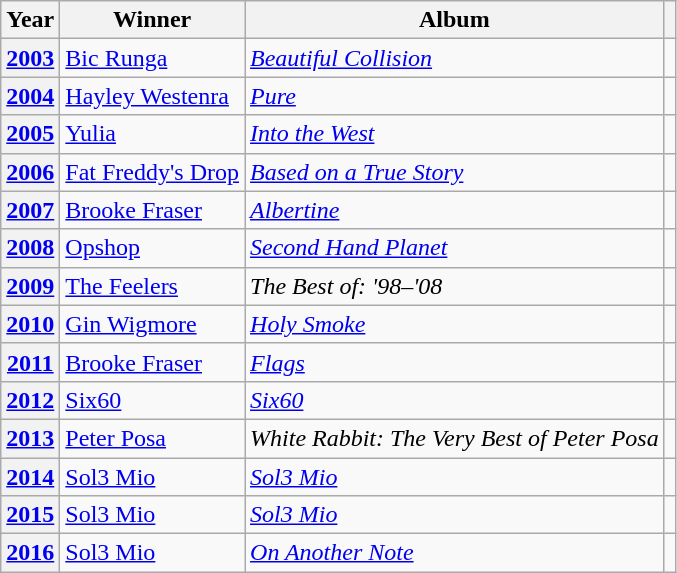<table class="wikitable sortable">
<tr>
<th>Year</th>
<th>Winner</th>
<th>Album</th>
<th></th>
</tr>
<tr>
<th><a href='#'>2003</a></th>
<td><a href='#'>Bic Runga</a></td>
<td><em><a href='#'>Beautiful Collision</a></em></td>
<td align="center"></td>
</tr>
<tr>
<th><a href='#'>2004</a></th>
<td><a href='#'>Hayley Westenra</a></td>
<td><em><a href='#'>Pure</a></em></td>
<td align="center"></td>
</tr>
<tr>
<th><a href='#'>2005</a></th>
<td><a href='#'>Yulia</a></td>
<td><em><a href='#'>Into the West</a></em></td>
<td align="center"></td>
</tr>
<tr>
<th><a href='#'>2006</a></th>
<td><a href='#'>Fat Freddy's Drop</a></td>
<td><em><a href='#'>Based on a True Story</a></em></td>
<td align="center"></td>
</tr>
<tr>
<th><a href='#'>2007</a></th>
<td><a href='#'>Brooke Fraser</a></td>
<td><em><a href='#'>Albertine</a></em></td>
<td align="center"></td>
</tr>
<tr>
<th><a href='#'>2008</a></th>
<td><a href='#'>Opshop</a></td>
<td><em><a href='#'>Second Hand Planet</a></em></td>
<td align="center"></td>
</tr>
<tr>
<th><a href='#'>2009</a></th>
<td><a href='#'>The Feelers</a></td>
<td><em>The Best of: '98–'08</em></td>
<td align="center"></td>
</tr>
<tr>
<th><a href='#'>2010</a></th>
<td><a href='#'>Gin Wigmore</a></td>
<td><em><a href='#'>Holy Smoke</a></em></td>
<td align="center"></td>
</tr>
<tr>
<th><a href='#'>2011</a></th>
<td><a href='#'>Brooke Fraser</a></td>
<td><em><a href='#'>Flags</a></em></td>
<td align="center"></td>
</tr>
<tr>
<th><a href='#'>2012</a></th>
<td><a href='#'>Six60</a></td>
<td><em><a href='#'>Six60</a></em></td>
<td align="center"></td>
</tr>
<tr>
<th><a href='#'>2013</a></th>
<td><a href='#'>Peter Posa</a></td>
<td><em>White Rabbit: The Very Best of Peter Posa</em></td>
<td align="center"></td>
</tr>
<tr>
<th><a href='#'>2014</a></th>
<td><a href='#'>Sol3 Mio</a></td>
<td><em><a href='#'>Sol3 Mio</a></em></td>
<td align="center"></td>
</tr>
<tr>
<th><a href='#'>2015</a></th>
<td><a href='#'>Sol3 Mio</a></td>
<td><em><a href='#'>Sol3 Mio</a></em></td>
<td align="center"></td>
</tr>
<tr>
<th><a href='#'>2016</a></th>
<td><a href='#'>Sol3 Mio</a></td>
<td><em><a href='#'>On Another Note</a></em></td>
<td align="center"></td>
</tr>
</table>
